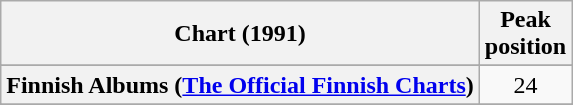<table class="wikitable sortable plainrowheaders">
<tr>
<th>Chart (1991)</th>
<th>Peak<br>position</th>
</tr>
<tr>
</tr>
<tr>
</tr>
<tr>
<th scope="row">Finnish Albums (<a href='#'>The Official Finnish Charts</a>)</th>
<td align="center">24</td>
</tr>
<tr>
</tr>
<tr>
</tr>
<tr>
</tr>
<tr>
</tr>
<tr>
</tr>
</table>
